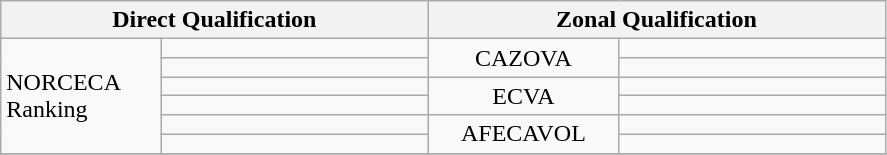<table class="wikitable">
<tr>
<th colspan="2">Direct Qualification</th>
<th colspan="3">Zonal Qualification</th>
</tr>
<tr>
<td rowspan="6" width=100>NORCECA Ranking</td>
<td width=170></td>
<td rowspan="2" align=center width=120>CAZOVA</td>
<td width=170></td>
</tr>
<tr>
<td></td>
<td></td>
</tr>
<tr>
<td></td>
<td rowspan="2" align=center>ECVA</td>
<td></td>
</tr>
<tr>
<td></td>
<td></td>
</tr>
<tr>
<td></td>
<td rowspan="2" align=center>AFECAVOL</td>
<td></td>
</tr>
<tr>
<td></td>
<td></td>
</tr>
<tr>
</tr>
</table>
